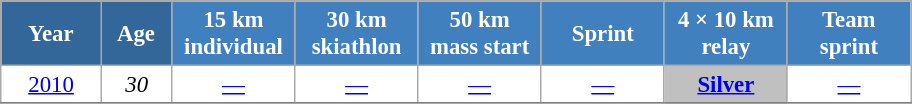<table class="wikitable" style="font-size:95%; text-align:center; border:grey solid 1px; border-collapse:collapse; background:#ffffff;">
<tr>
<th style="background-color:#369; color:white; width:60px;"> Year </th>
<th style="background-color:#369; color:white; width:40px;"> Age </th>
<th style="background-color:#4180be; color:white; width:75px;"> 15 km <br> individual </th>
<th style="background-color:#4180be; color:white; width:75px;"> 30 km <br> skiathlon </th>
<th style="background-color:#4180be; color:white; width:75px;"> 50 km <br> mass start </th>
<th style="background-color:#4180be; color:white; width:75px;"> Sprint </th>
<th style="background-color:#4180be; color:white; width:75px;"> 4 × 10 km <br> relay </th>
<th style="background-color:#4180be; color:white; width:75px;"> Team <br> sprint </th>
</tr>
<tr>
<td><a href='#'>2010</a></td>
<td><em>30</em></td>
<td><a href='#'>—</a></td>
<td><a href='#'>—</a></td>
<td><a href='#'>—</a></td>
<td><a href='#'>—</a></td>
<td style="background:silver;"><a href='#'><strong>Silver</strong></a></td>
<td><a href='#'>—</a></td>
</tr>
<tr>
</tr>
</table>
